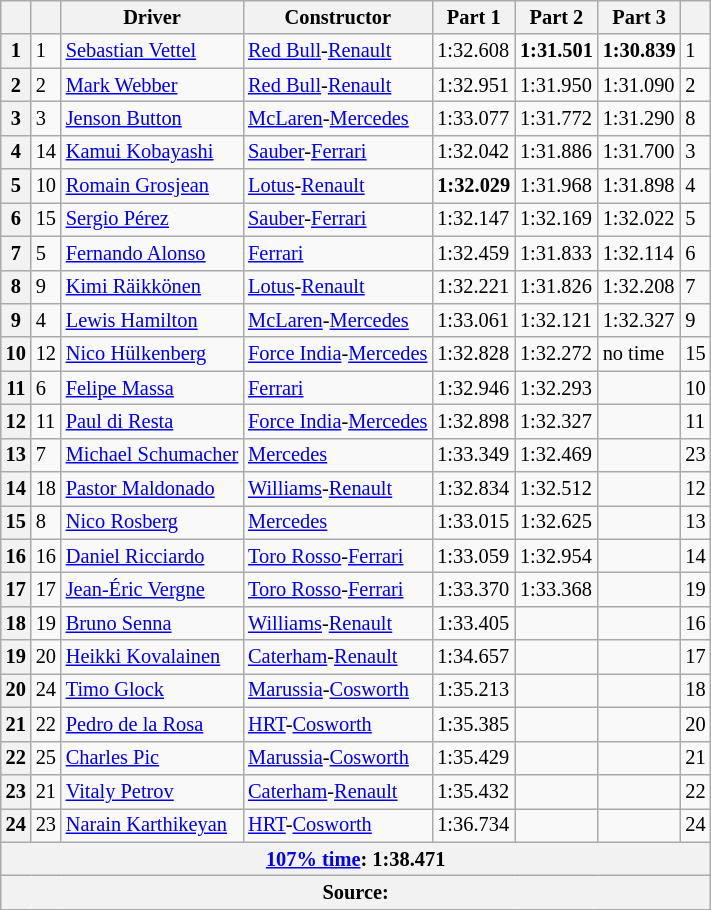<table class="wikitable sortable" style="font-size:85%">
<tr>
<th></th>
<th></th>
<th>Driver</th>
<th>Constructor</th>
<th>Part 1</th>
<th>Part 2</th>
<th>Part 3</th>
<th></th>
</tr>
<tr>
<th>1</th>
<td>1</td>
<td> <a href='#'>Sebastian Vettel</a></td>
<td><a href='#'>Red Bull</a>-<a href='#'>Renault</a></td>
<td>1:32.608</td>
<td><strong>1:31.501</strong></td>
<td><strong>1:30.839</strong></td>
<td>1</td>
</tr>
<tr>
<th>2</th>
<td>2</td>
<td> <a href='#'>Mark Webber</a></td>
<td><a href='#'>Red Bull</a>-<a href='#'>Renault</a></td>
<td>1:32.951</td>
<td>1:31.950</td>
<td>1:31.090</td>
<td>2</td>
</tr>
<tr>
<th>3</th>
<td>3</td>
<td> <a href='#'>Jenson Button</a></td>
<td><a href='#'>McLaren</a>-<a href='#'>Mercedes</a></td>
<td>1:33.077</td>
<td>1:31.772</td>
<td>1:31.290</td>
<td>8</td>
</tr>
<tr>
<th>4</th>
<td>14</td>
<td> <a href='#'>Kamui Kobayashi</a></td>
<td><a href='#'>Sauber</a>-<a href='#'>Ferrari</a></td>
<td>1:32.042</td>
<td>1:31.886</td>
<td>1:31.700</td>
<td>3</td>
</tr>
<tr>
<th>5</th>
<td>10</td>
<td> <a href='#'>Romain Grosjean</a></td>
<td><a href='#'>Lotus</a>-<a href='#'>Renault</a></td>
<td><strong>1:32.029</strong></td>
<td>1:31.968</td>
<td>1:31.898</td>
<td>4</td>
</tr>
<tr>
<th>6</th>
<td>15</td>
<td> <a href='#'>Sergio Pérez</a></td>
<td><a href='#'>Sauber</a>-<a href='#'>Ferrari</a></td>
<td>1:32.147</td>
<td>1:32.169</td>
<td>1:32.022</td>
<td>5</td>
</tr>
<tr>
<th>7</th>
<td>5</td>
<td> <a href='#'>Fernando Alonso</a></td>
<td><a href='#'>Ferrari</a></td>
<td>1:32.459</td>
<td>1:31.833</td>
<td>1:32.114</td>
<td>6</td>
</tr>
<tr>
<th>8</th>
<td>9</td>
<td> <a href='#'>Kimi Räikkönen</a></td>
<td><a href='#'>Lotus</a>-<a href='#'>Renault</a></td>
<td>1:32.221</td>
<td>1:31.826</td>
<td>1:32.208</td>
<td>7</td>
</tr>
<tr>
<th>9</th>
<td>4</td>
<td> <a href='#'>Lewis Hamilton</a></td>
<td><a href='#'>McLaren</a>-<a href='#'>Mercedes</a></td>
<td>1:33.061</td>
<td>1:32.121</td>
<td>1:32.327</td>
<td>9</td>
</tr>
<tr>
<th>10</th>
<td>12</td>
<td> <a href='#'>Nico Hülkenberg</a></td>
<td><a href='#'>Force India</a>-<a href='#'>Mercedes</a></td>
<td>1:32.828</td>
<td>1:32.272</td>
<td>no time</td>
<td>15</td>
</tr>
<tr>
<th>11</th>
<td>6</td>
<td> <a href='#'>Felipe Massa</a></td>
<td><a href='#'>Ferrari</a></td>
<td>1:32.946</td>
<td>1:32.293</td>
<td></td>
<td>10</td>
</tr>
<tr>
<th>12</th>
<td>11</td>
<td> <a href='#'>Paul di Resta</a></td>
<td><a href='#'>Force India</a>-<a href='#'>Mercedes</a></td>
<td>1:32.898</td>
<td>1:32.327</td>
<td></td>
<td>11</td>
</tr>
<tr>
<th>13</th>
<td>7</td>
<td> <a href='#'>Michael Schumacher</a></td>
<td><a href='#'>Mercedes</a></td>
<td>1:33.349</td>
<td>1:32.469</td>
<td></td>
<td>23</td>
</tr>
<tr>
<th>14</th>
<td>18</td>
<td> <a href='#'>Pastor Maldonado</a></td>
<td><a href='#'>Williams</a>-<a href='#'>Renault</a></td>
<td>1:32.834</td>
<td>1:32.512</td>
<td></td>
<td>12</td>
</tr>
<tr>
<th>15</th>
<td>8</td>
<td> <a href='#'>Nico Rosberg</a></td>
<td><a href='#'>Mercedes</a></td>
<td>1:33.015</td>
<td>1:32.625</td>
<td></td>
<td>13</td>
</tr>
<tr>
<th>16</th>
<td>16</td>
<td> <a href='#'>Daniel Ricciardo</a></td>
<td><a href='#'>Toro Rosso</a>-<a href='#'>Ferrari</a></td>
<td>1:33.059</td>
<td>1:32.954</td>
<td></td>
<td>14</td>
</tr>
<tr>
<th>17</th>
<td>17</td>
<td> <a href='#'>Jean-Éric Vergne</a></td>
<td><a href='#'>Toro Rosso</a>-<a href='#'>Ferrari</a></td>
<td>1:33.370</td>
<td>1:33.368</td>
<td></td>
<td>19</td>
</tr>
<tr>
<th>18</th>
<td>19</td>
<td> <a href='#'>Bruno Senna</a></td>
<td><a href='#'>Williams</a>-<a href='#'>Renault</a></td>
<td>1:33.405</td>
<td></td>
<td></td>
<td>16</td>
</tr>
<tr>
<th>19</th>
<td>20</td>
<td> <a href='#'>Heikki Kovalainen</a></td>
<td><a href='#'>Caterham</a>-<a href='#'>Renault</a></td>
<td>1:34.657</td>
<td></td>
<td></td>
<td>17</td>
</tr>
<tr>
<th>20</th>
<td>24</td>
<td> <a href='#'>Timo Glock</a></td>
<td><a href='#'>Marussia</a>-<a href='#'>Cosworth</a></td>
<td>1:35.213</td>
<td></td>
<td></td>
<td>18</td>
</tr>
<tr>
<th>21</th>
<td>22</td>
<td> <a href='#'>Pedro de la Rosa</a></td>
<td><a href='#'>HRT</a>-<a href='#'>Cosworth</a></td>
<td>1:35.385</td>
<td></td>
<td></td>
<td>20</td>
</tr>
<tr>
<th>22</th>
<td>25</td>
<td> <a href='#'>Charles Pic</a></td>
<td><a href='#'>Marussia</a>-<a href='#'>Cosworth</a></td>
<td>1:35.429</td>
<td></td>
<td></td>
<td>21</td>
</tr>
<tr>
<th>23</th>
<td>21</td>
<td> <a href='#'>Vitaly Petrov</a></td>
<td><a href='#'>Caterham</a>-<a href='#'>Renault</a></td>
<td>1:35.432</td>
<td></td>
<td></td>
<td>22</td>
</tr>
<tr>
<th>24</th>
<td>23</td>
<td> <a href='#'>Narain Karthikeyan</a></td>
<td><a href='#'>HRT</a>-<a href='#'>Cosworth</a></td>
<td>1:36.734</td>
<td></td>
<td></td>
<td>24</td>
</tr>
<tr>
<th colspan=8><a href='#'>107% time</a>: 1:38.471</th>
</tr>
<tr>
<th colspan=8>Source:</th>
</tr>
</table>
